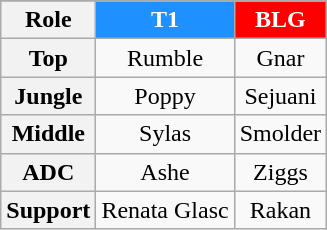<table class="wikitable plainrowheaders" style="text-align:center;margin:0">
<tr>
</tr>
<tr>
<th>Role</th>
<th style="background:DodgerBlue; color:white;">T1</th>
<th style="background:Red; color:white;">BLG</th>
</tr>
<tr>
<th scope=row style="text-align:center">Top</th>
<td>Rumble</td>
<td>Gnar</td>
</tr>
<tr>
<th scope=row style="text-align:center">Jungle</th>
<td>Poppy</td>
<td>Sejuani</td>
</tr>
<tr>
<th scope=row style="text-align:center">Middle</th>
<td>Sylas</td>
<td>Smolder</td>
</tr>
<tr>
<th scope=row style="text-align:center">ADC</th>
<td>Ashe</td>
<td>Ziggs</td>
</tr>
<tr>
<th scope=row style="text-align:center">Support</th>
<td>Renata Glasc</td>
<td>Rakan</td>
</tr>
</table>
